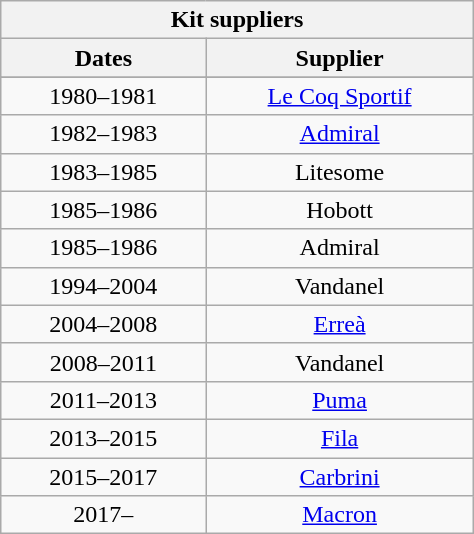<table class="wikitable collapsible collapsed plainrowheaders" style="width: 25%; text-align: center; margin-left:1em; float: left">
<tr>
<th colspan=3>Kit suppliers</th>
</tr>
<tr>
<th scope=col>Dates</th>
<th scope=col>Supplier</th>
</tr>
<tr>
</tr>
<tr>
<td>1980–1981</td>
<td><a href='#'>Le Coq Sportif</a></td>
</tr>
<tr>
<td>1982–1983</td>
<td><a href='#'>Admiral</a></td>
</tr>
<tr>
<td>1983–1985</td>
<td>Litesome</td>
</tr>
<tr>
<td>1985–1986</td>
<td>Hobott</td>
</tr>
<tr>
<td>1985–1986</td>
<td>Admiral</td>
</tr>
<tr>
<td>1994–2004</td>
<td>Vandanel</td>
</tr>
<tr>
<td>2004–2008</td>
<td><a href='#'>Erreà</a></td>
</tr>
<tr>
<td>2008–2011</td>
<td>Vandanel</td>
</tr>
<tr>
<td>2011–2013</td>
<td><a href='#'>Puma</a></td>
</tr>
<tr>
<td>2013–2015</td>
<td><a href='#'>Fila</a></td>
</tr>
<tr>
<td>2015–2017</td>
<td><a href='#'>Carbrini</a></td>
</tr>
<tr>
<td>2017–</td>
<td><a href='#'>Macron</a></td>
</tr>
</table>
